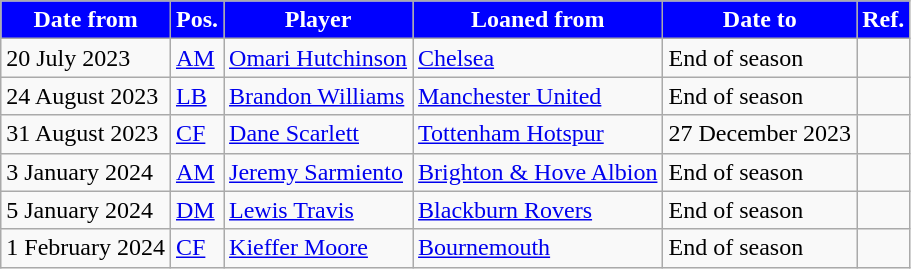<table class="wikitable plainrowheaders sortable">
<tr>
<th style="background:blue; color:white">Date from</th>
<th style="background:blue; color:white">Pos.</th>
<th style="background:blue; color:white">Player</th>
<th style="background:blue; color:white">Loaned from</th>
<th style="background:blue; color:white">Date to</th>
<th style="background:blue; color:white">Ref.</th>
</tr>
<tr>
<td>20 July 2023</td>
<td><a href='#'>AM</a></td>
<td> <a href='#'>Omari Hutchinson</a></td>
<td> <a href='#'>Chelsea</a></td>
<td>End of season</td>
<td></td>
</tr>
<tr>
<td>24 August 2023</td>
<td><a href='#'>LB</a></td>
<td> <a href='#'>Brandon Williams</a></td>
<td> <a href='#'>Manchester United</a></td>
<td>End of season</td>
<td></td>
</tr>
<tr>
<td>31 August 2023</td>
<td><a href='#'>CF</a></td>
<td> <a href='#'>Dane Scarlett</a></td>
<td> <a href='#'>Tottenham Hotspur</a></td>
<td>27 December 2023</td>
<td></td>
</tr>
<tr>
<td>3 January 2024</td>
<td><a href='#'>AM</a></td>
<td> <a href='#'>Jeremy Sarmiento</a></td>
<td> <a href='#'>Brighton & Hove Albion</a></td>
<td>End of season</td>
<td></td>
</tr>
<tr>
<td>5 January 2024</td>
<td><a href='#'>DM</a></td>
<td> <a href='#'>Lewis Travis</a></td>
<td> <a href='#'>Blackburn Rovers</a></td>
<td>End of season</td>
<td></td>
</tr>
<tr>
<td>1 February 2024</td>
<td><a href='#'>CF</a></td>
<td> <a href='#'>Kieffer Moore</a></td>
<td> <a href='#'>Bournemouth</a></td>
<td>End of season</td>
<td></td>
</tr>
</table>
